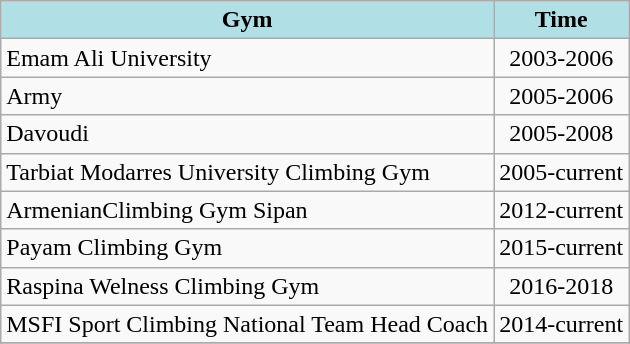<table class="wikitable" style="text-align: center;">
<tr>
<th style="background: #b0e0e6;">Gym</th>
<th style="background: #b0e0e6;">Time</th>
</tr>
<tr>
<td align="left">Emam Ali University</td>
<td>2003-2006</td>
</tr>
<tr>
<td align="left">Army</td>
<td>2005-2006</td>
</tr>
<tr>
<td align="left">Davoudi</td>
<td>2005-2008</td>
</tr>
<tr>
<td align="left">Tarbiat Modarres University Climbing Gym</td>
<td>2005-current</td>
</tr>
<tr>
<td align="left">ArmenianClimbing Gym Sipan</td>
<td>2012-current</td>
</tr>
<tr>
<td align="left">Payam Climbing Gym</td>
<td>2015-current</td>
</tr>
<tr>
<td align="left">Raspina Welness Climbing Gym</td>
<td>2016-2018</td>
</tr>
<tr>
<td align="left">MSFI Sport Climbing National Team Head Coach</td>
<td>2014-current</td>
</tr>
<tr>
</tr>
</table>
